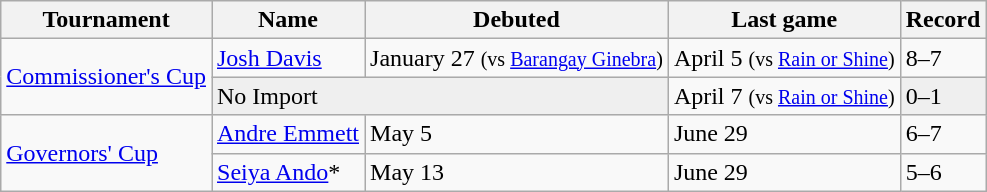<table class="wikitable">
<tr>
<th>Tournament</th>
<th>Name</th>
<th>Debuted</th>
<th>Last game</th>
<th>Record</th>
</tr>
<tr>
<td rowspan=2><a href='#'>Commissioner's Cup</a></td>
<td><a href='#'>Josh Davis</a></td>
<td>January 27 <small>(vs <a href='#'>Barangay Ginebra</a>)</small></td>
<td>April 5 <small>(vs <a href='#'>Rain or Shine</a>)</small></td>
<td>8–7</td>
</tr>
<tr>
<td bgcolor=#efefef colspan=2>No Import</td>
<td>April 7 <small>(vs <a href='#'>Rain or Shine</a>)</small></td>
<td bgcolor=#efefef>0–1</td>
</tr>
<tr>
<td rowspan=2><a href='#'>Governors' Cup</a></td>
<td><a href='#'>Andre Emmett</a></td>
<td>May 5 </td>
<td>June 29 </td>
<td>6–7</td>
</tr>
<tr>
<td> <a href='#'>Seiya Ando</a>*</td>
<td>May 13 </td>
<td>June 29 </td>
<td>5–6</td>
</tr>
</table>
